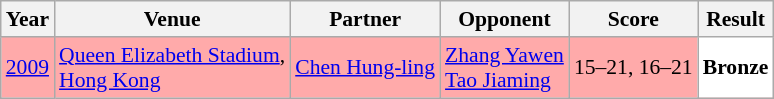<table class="sortable wikitable" style="font-size: 90%;">
<tr>
<th>Year</th>
<th>Venue</th>
<th>Partner</th>
<th>Opponent</th>
<th>Score</th>
<th>Result</th>
</tr>
<tr style="background:#FFAAAA">
<td align="center"><a href='#'>2009</a></td>
<td align="left"><a href='#'>Queen Elizabeth Stadium</a>,<br><a href='#'>Hong Kong</a></td>
<td align="left"> <a href='#'>Chen Hung-ling</a></td>
<td align="left"> <a href='#'>Zhang Yawen</a> <br>  <a href='#'>Tao Jiaming</a></td>
<td align="left">15–21, 16–21</td>
<td style="text-align:left; background:white"> <strong>Bronze</strong></td>
</tr>
</table>
